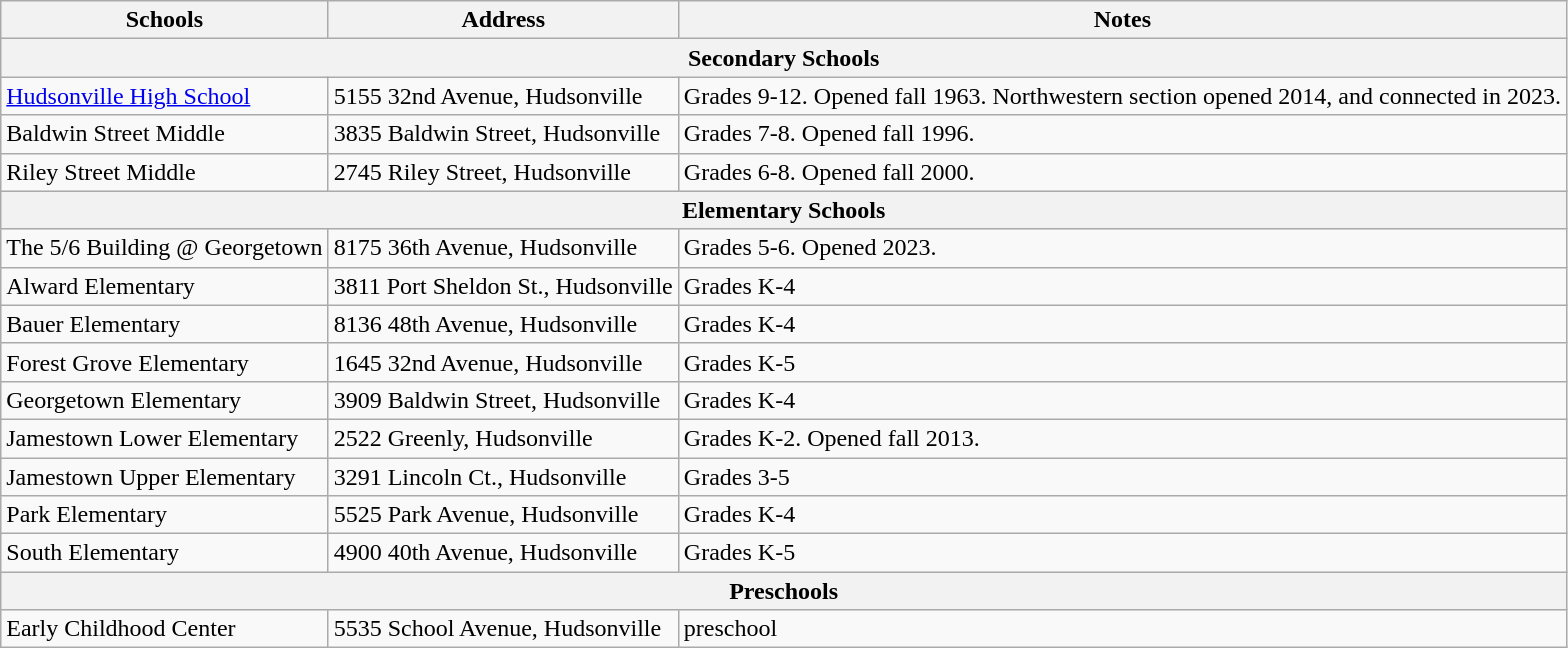<table class="wikitable">
<tr>
<th>Schools</th>
<th>Address</th>
<th>Notes</th>
</tr>
<tr>
<th colspan="3"><strong>Secondary Schools</strong></th>
</tr>
<tr>
<td><a href='#'>Hudsonville High School</a></td>
<td>5155 32nd Avenue, Hudsonville</td>
<td>Grades 9-12. Opened fall 1963. Northwestern section opened 2014, and connected in 2023.</td>
</tr>
<tr>
<td>Baldwin Street Middle</td>
<td>3835 Baldwin Street, Hudsonville</td>
<td>Grades 7-8. Opened fall 1996.</td>
</tr>
<tr>
<td>Riley Street Middle</td>
<td>2745 Riley Street, Hudsonville</td>
<td>Grades 6-8. Opened fall 2000.</td>
</tr>
<tr>
<th colspan="3"><strong>Elementary Schools</strong></th>
</tr>
<tr>
<td>The 5/6 Building @ Georgetown</td>
<td>8175 36th Avenue, Hudsonville</td>
<td>Grades 5-6. Opened 2023.</td>
</tr>
<tr>
<td>Alward Elementary</td>
<td>3811 Port Sheldon St., Hudsonville</td>
<td>Grades K-4</td>
</tr>
<tr>
<td>Bauer Elementary</td>
<td>8136 48th Avenue, Hudsonville</td>
<td>Grades K-4</td>
</tr>
<tr>
<td>Forest Grove Elementary</td>
<td>1645 32nd Avenue, Hudsonville</td>
<td>Grades K-5</td>
</tr>
<tr>
<td>Georgetown Elementary</td>
<td>3909 Baldwin Street, Hudsonville</td>
<td>Grades K-4</td>
</tr>
<tr>
<td>Jamestown Lower Elementary</td>
<td>2522 Greenly, Hudsonville</td>
<td>Grades K-2. Opened fall 2013.</td>
</tr>
<tr>
<td>Jamestown Upper Elementary</td>
<td>3291 Lincoln Ct., Hudsonville</td>
<td>Grades 3-5</td>
</tr>
<tr>
<td>Park Elementary</td>
<td>5525 Park Avenue, Hudsonville</td>
<td>Grades K-4</td>
</tr>
<tr>
<td>South Elementary</td>
<td>4900 40th Avenue, Hudsonville</td>
<td>Grades K-5</td>
</tr>
<tr>
<th colspan="3"><strong>Preschools</strong></th>
</tr>
<tr>
<td>Early Childhood Center</td>
<td>5535 School Avenue, Hudsonville</td>
<td>preschool</td>
</tr>
</table>
